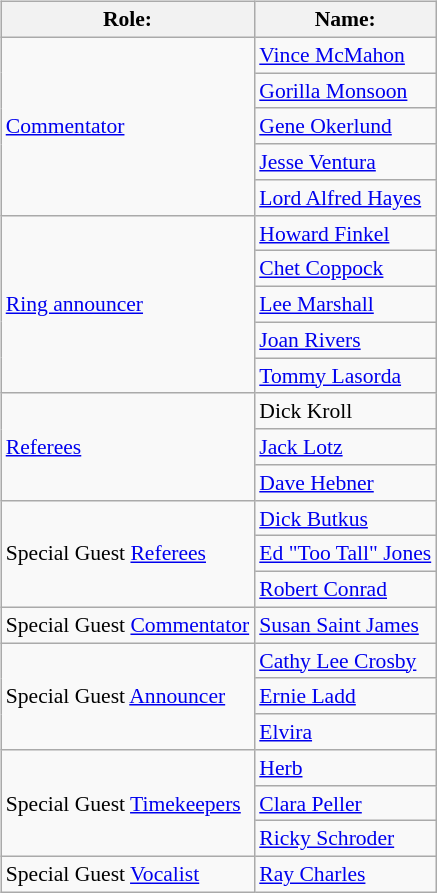<table class=wikitable style="font-size:90%; margin: 0.5em 0 0.5em 1em; float: right; clear: right;">
<tr>
<th>Role:</th>
<th>Name:</th>
</tr>
<tr>
<td rowspan=5><a href='#'>Commentator</a></td>
<td><a href='#'>Vince McMahon</a> </td>
</tr>
<tr>
<td><a href='#'>Gorilla Monsoon</a> </td>
</tr>
<tr>
<td><a href='#'>Gene Okerlund</a> </td>
</tr>
<tr>
<td><a href='#'>Jesse Ventura</a> </td>
</tr>
<tr>
<td><a href='#'>Lord Alfred Hayes</a> </td>
</tr>
<tr>
<td rowspan=5><a href='#'>Ring announcer</a></td>
<td><a href='#'>Howard Finkel</a> </td>
</tr>
<tr>
<td><a href='#'>Chet Coppock</a> </td>
</tr>
<tr>
<td><a href='#'>Lee Marshall</a> </td>
</tr>
<tr>
<td><a href='#'>Joan Rivers</a> </td>
</tr>
<tr>
<td><a href='#'>Tommy Lasorda</a> </td>
</tr>
<tr>
<td rowspan=3><a href='#'>Referees</a></td>
<td>Dick Kroll</td>
</tr>
<tr>
<td><a href='#'>Jack Lotz</a></td>
</tr>
<tr>
<td><a href='#'>Dave Hebner</a></td>
</tr>
<tr>
<td rowspan=3>Special Guest <a href='#'>Referees</a></td>
<td><a href='#'>Dick Butkus</a> </td>
</tr>
<tr>
<td><a href='#'>Ed "Too Tall" Jones</a> </td>
</tr>
<tr>
<td><a href='#'>Robert Conrad</a> </td>
</tr>
<tr>
<td rowspan=1>Special Guest <a href='#'>Commentator</a></td>
<td><a href='#'>Susan Saint James</a> </td>
</tr>
<tr>
<td rowspan=3>Special Guest <a href='#'>Announcer</a></td>
<td><a href='#'>Cathy Lee Crosby</a> </td>
</tr>
<tr>
<td><a href='#'>Ernie Ladd</a> </td>
</tr>
<tr>
<td><a href='#'>Elvira</a> </td>
</tr>
<tr>
<td rowspan=3>Special Guest <a href='#'>Timekeepers</a></td>
<td><a href='#'>Herb</a> </td>
</tr>
<tr>
<td><a href='#'>Clara Peller</a> </td>
</tr>
<tr>
<td><a href='#'>Ricky Schroder</a> </td>
</tr>
<tr>
<td>Special Guest <a href='#'>Vocalist</a></td>
<td><a href='#'>Ray Charles</a> </td>
</tr>
</table>
